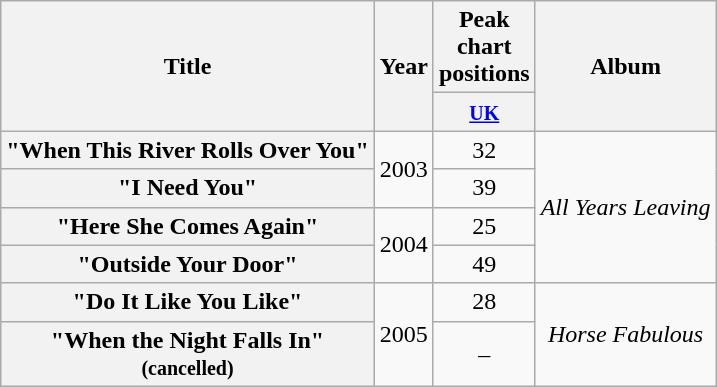<table class="wikitable plainrowheaders" style="text-align:center;">
<tr>
<th scope="col" rowspan="2">Title</th>
<th scope="col" rowspan="2">Year</th>
<th scope="col" colspan="1">Peak chart positions</th>
<th scope="col" rowspan="2">Album</th>
</tr>
<tr>
<th style="width:40px;"><small><a href='#'>UK</a></small> <br></th>
</tr>
<tr>
<th scope="row">"When This River Rolls Over You"</th>
<td style="text-align:center;" rowspan="2">2003</td>
<td style="text-align:center;">32</td>
<td rowspan="4"><em>All Years Leaving</em></td>
</tr>
<tr>
<th scope="row">"I Need You"</th>
<td style="text-align:center;">39</td>
</tr>
<tr>
<th scope="row">"Here She Comes Again"</th>
<td style="text-align:center;" rowspan="2">2004</td>
<td style="text-align:center;">25</td>
</tr>
<tr>
<th scope="row">"Outside Your Door"</th>
<td style="text-align:center;">49</td>
</tr>
<tr>
<th scope="row">"Do It Like You Like"</th>
<td style="text-align:center;" rowspan="2">2005</td>
<td style="text-align:center;">28</td>
<td rowspan="2"><em>Horse Fabulous</em></td>
</tr>
<tr>
<th scope="row">"When the Night Falls In" <br><small>(cancelled)</small></th>
<td style="text-align:center;">–</td>
</tr>
</table>
